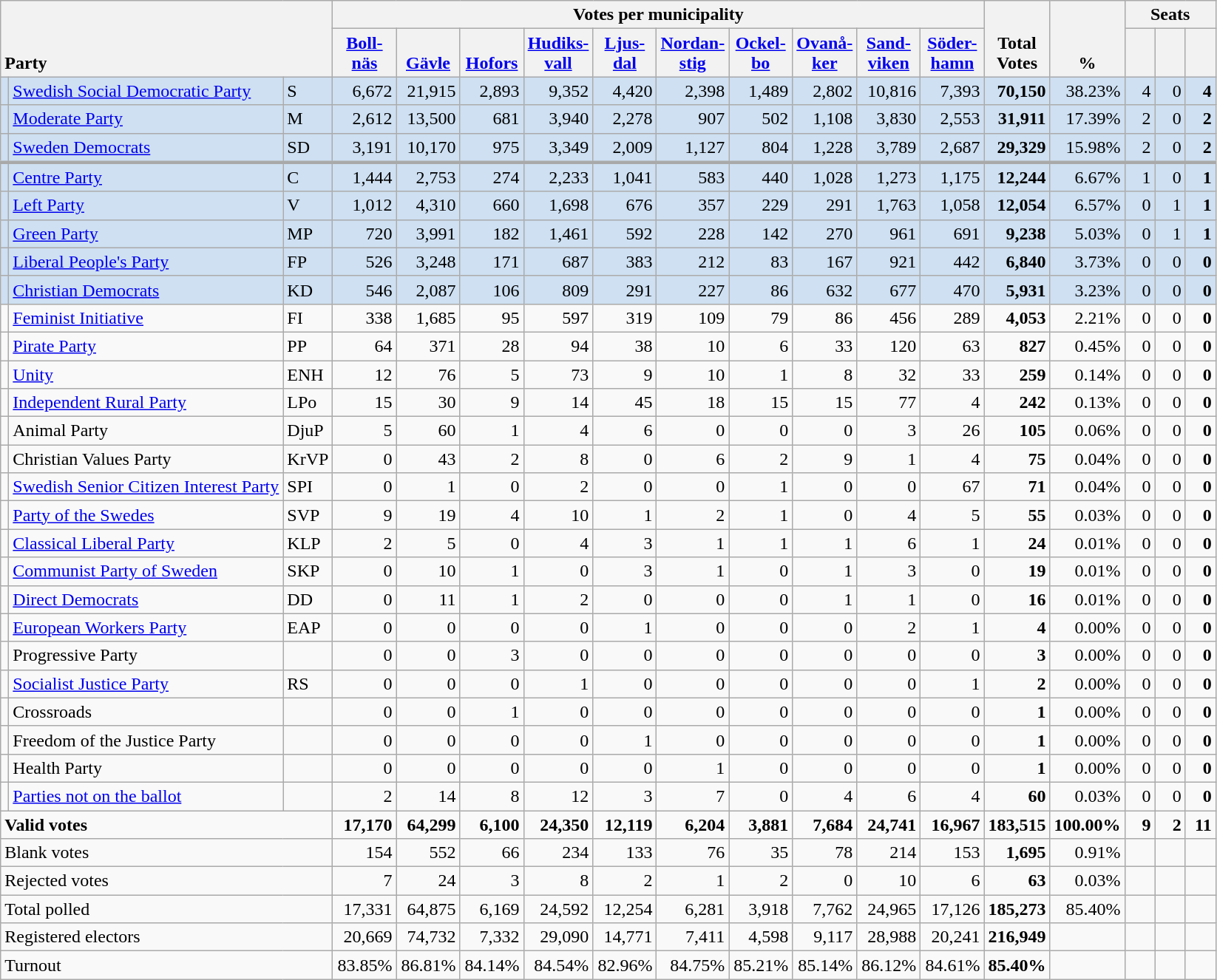<table class="wikitable" border="1" style="text-align:right;">
<tr>
<th style="text-align:left;" valign=bottom rowspan=2 colspan=3>Party</th>
<th colspan=10>Votes per municipality</th>
<th align=center valign=bottom rowspan=2 width="50">Total Votes</th>
<th align=center valign=bottom rowspan=2 width="50">%</th>
<th colspan=3>Seats</th>
</tr>
<tr>
<th align=center valign=bottom width="50"><a href='#'>Boll- näs</a></th>
<th align=center valign=bottom width="50"><a href='#'>Gävle</a></th>
<th align=center valign=bottom width="50"><a href='#'>Hofors</a></th>
<th align=center valign=bottom width="50"><a href='#'>Hudiks- vall</a></th>
<th align=center valign=bottom width="50"><a href='#'>Ljus- dal</a></th>
<th align=center valign=bottom width="50"><a href='#'>Nordan- stig</a></th>
<th align=center valign=bottom width="50"><a href='#'>Ockel- bo</a></th>
<th align=center valign=bottom width="50"><a href='#'>Ovanå- ker</a></th>
<th align=center valign=bottom width="50"><a href='#'>Sand- viken</a></th>
<th align=center valign=bottom width="50"><a href='#'>Söder- hamn</a></th>
<th align=center valign=bottom width="20"><small></small></th>
<th align=center valign=bottom width="20"><small><a href='#'></a></small></th>
<th align=center valign=bottom width="20"><small></small></th>
</tr>
<tr style="background:#CEE0F2;">
<td></td>
<td align=left style="white-space: nowrap;"><a href='#'>Swedish Social Democratic Party</a></td>
<td align=left>S</td>
<td>6,672</td>
<td>21,915</td>
<td>2,893</td>
<td>9,352</td>
<td>4,420</td>
<td>2,398</td>
<td>1,489</td>
<td>2,802</td>
<td>10,816</td>
<td>7,393</td>
<td><strong>70,150</strong></td>
<td>38.23%</td>
<td>4</td>
<td>0</td>
<td><strong>4</strong></td>
</tr>
<tr style="background:#CEE0F2;">
<td></td>
<td align=left><a href='#'>Moderate Party</a></td>
<td align=left>M</td>
<td>2,612</td>
<td>13,500</td>
<td>681</td>
<td>3,940</td>
<td>2,278</td>
<td>907</td>
<td>502</td>
<td>1,108</td>
<td>3,830</td>
<td>2,553</td>
<td><strong>31,911</strong></td>
<td>17.39%</td>
<td>2</td>
<td>0</td>
<td><strong>2</strong></td>
</tr>
<tr style="background:#CEE0F2;">
<td></td>
<td align=left><a href='#'>Sweden Democrats</a></td>
<td align=left>SD</td>
<td>3,191</td>
<td>10,170</td>
<td>975</td>
<td>3,349</td>
<td>2,009</td>
<td>1,127</td>
<td>804</td>
<td>1,228</td>
<td>3,789</td>
<td>2,687</td>
<td><strong>29,329</strong></td>
<td>15.98%</td>
<td>2</td>
<td>0</td>
<td><strong>2</strong></td>
</tr>
<tr style="background:#CEE0F2; border-top:3px solid darkgray;">
<td></td>
<td align=left><a href='#'>Centre Party</a></td>
<td align=left>C</td>
<td>1,444</td>
<td>2,753</td>
<td>274</td>
<td>2,233</td>
<td>1,041</td>
<td>583</td>
<td>440</td>
<td>1,028</td>
<td>1,273</td>
<td>1,175</td>
<td><strong>12,244</strong></td>
<td>6.67%</td>
<td>1</td>
<td>0</td>
<td><strong>1</strong></td>
</tr>
<tr style="background:#CEE0F2;">
<td></td>
<td align=left><a href='#'>Left Party</a></td>
<td align=left>V</td>
<td>1,012</td>
<td>4,310</td>
<td>660</td>
<td>1,698</td>
<td>676</td>
<td>357</td>
<td>229</td>
<td>291</td>
<td>1,763</td>
<td>1,058</td>
<td><strong>12,054</strong></td>
<td>6.57%</td>
<td>0</td>
<td>1</td>
<td><strong>1</strong></td>
</tr>
<tr style="background:#CEE0F2;">
<td></td>
<td align=left><a href='#'>Green Party</a></td>
<td align=left>MP</td>
<td>720</td>
<td>3,991</td>
<td>182</td>
<td>1,461</td>
<td>592</td>
<td>228</td>
<td>142</td>
<td>270</td>
<td>961</td>
<td>691</td>
<td><strong>9,238</strong></td>
<td>5.03%</td>
<td>0</td>
<td>1</td>
<td><strong>1</strong></td>
</tr>
<tr style="background:#CEE0F2;">
<td></td>
<td align=left><a href='#'>Liberal People's Party</a></td>
<td align=left>FP</td>
<td>526</td>
<td>3,248</td>
<td>171</td>
<td>687</td>
<td>383</td>
<td>212</td>
<td>83</td>
<td>167</td>
<td>921</td>
<td>442</td>
<td><strong>6,840</strong></td>
<td>3.73%</td>
<td>0</td>
<td>0</td>
<td><strong>0</strong></td>
</tr>
<tr style="background:#CEE0F2;">
<td></td>
<td align=left><a href='#'>Christian Democrats</a></td>
<td align=left>KD</td>
<td>546</td>
<td>2,087</td>
<td>106</td>
<td>809</td>
<td>291</td>
<td>227</td>
<td>86</td>
<td>632</td>
<td>677</td>
<td>470</td>
<td><strong>5,931</strong></td>
<td>3.23%</td>
<td>0</td>
<td>0</td>
<td><strong>0</strong></td>
</tr>
<tr>
<td></td>
<td align=left><a href='#'>Feminist Initiative</a></td>
<td align=left>FI</td>
<td>338</td>
<td>1,685</td>
<td>95</td>
<td>597</td>
<td>319</td>
<td>109</td>
<td>79</td>
<td>86</td>
<td>456</td>
<td>289</td>
<td><strong>4,053</strong></td>
<td>2.21%</td>
<td>0</td>
<td>0</td>
<td><strong>0</strong></td>
</tr>
<tr>
<td></td>
<td align=left><a href='#'>Pirate Party</a></td>
<td align=left>PP</td>
<td>64</td>
<td>371</td>
<td>28</td>
<td>94</td>
<td>38</td>
<td>10</td>
<td>6</td>
<td>33</td>
<td>120</td>
<td>63</td>
<td><strong>827</strong></td>
<td>0.45%</td>
<td>0</td>
<td>0</td>
<td><strong>0</strong></td>
</tr>
<tr>
<td></td>
<td align=left><a href='#'>Unity</a></td>
<td align=left>ENH</td>
<td>12</td>
<td>76</td>
<td>5</td>
<td>73</td>
<td>9</td>
<td>10</td>
<td>1</td>
<td>8</td>
<td>32</td>
<td>33</td>
<td><strong>259</strong></td>
<td>0.14%</td>
<td>0</td>
<td>0</td>
<td><strong>0</strong></td>
</tr>
<tr>
<td></td>
<td align=left><a href='#'>Independent Rural Party</a></td>
<td align=left>LPo</td>
<td>15</td>
<td>30</td>
<td>9</td>
<td>14</td>
<td>45</td>
<td>18</td>
<td>15</td>
<td>15</td>
<td>77</td>
<td>4</td>
<td><strong>242</strong></td>
<td>0.13%</td>
<td>0</td>
<td>0</td>
<td><strong>0</strong></td>
</tr>
<tr>
<td></td>
<td align=left>Animal Party</td>
<td align=left>DjuP</td>
<td>5</td>
<td>60</td>
<td>1</td>
<td>4</td>
<td>6</td>
<td>0</td>
<td>0</td>
<td>0</td>
<td>3</td>
<td>26</td>
<td><strong>105</strong></td>
<td>0.06%</td>
<td>0</td>
<td>0</td>
<td><strong>0</strong></td>
</tr>
<tr>
<td></td>
<td align=left>Christian Values Party</td>
<td align=left>KrVP</td>
<td>0</td>
<td>43</td>
<td>2</td>
<td>8</td>
<td>0</td>
<td>6</td>
<td>2</td>
<td>9</td>
<td>1</td>
<td>4</td>
<td><strong>75</strong></td>
<td>0.04%</td>
<td>0</td>
<td>0</td>
<td><strong>0</strong></td>
</tr>
<tr>
<td></td>
<td align=left><a href='#'>Swedish Senior Citizen Interest Party</a></td>
<td align=left>SPI</td>
<td>0</td>
<td>1</td>
<td>0</td>
<td>2</td>
<td>0</td>
<td>0</td>
<td>1</td>
<td>0</td>
<td>0</td>
<td>67</td>
<td><strong>71</strong></td>
<td>0.04%</td>
<td>0</td>
<td>0</td>
<td><strong>0</strong></td>
</tr>
<tr>
<td></td>
<td align=left><a href='#'>Party of the Swedes</a></td>
<td align=left>SVP</td>
<td>9</td>
<td>19</td>
<td>4</td>
<td>10</td>
<td>1</td>
<td>2</td>
<td>1</td>
<td>0</td>
<td>4</td>
<td>5</td>
<td><strong>55</strong></td>
<td>0.03%</td>
<td>0</td>
<td>0</td>
<td><strong>0</strong></td>
</tr>
<tr>
<td></td>
<td align=left><a href='#'>Classical Liberal Party</a></td>
<td align=left>KLP</td>
<td>2</td>
<td>5</td>
<td>0</td>
<td>4</td>
<td>3</td>
<td>1</td>
<td>1</td>
<td>1</td>
<td>6</td>
<td>1</td>
<td><strong>24</strong></td>
<td>0.01%</td>
<td>0</td>
<td>0</td>
<td><strong>0</strong></td>
</tr>
<tr>
<td></td>
<td align=left><a href='#'>Communist Party of Sweden</a></td>
<td align=left>SKP</td>
<td>0</td>
<td>10</td>
<td>1</td>
<td>0</td>
<td>3</td>
<td>1</td>
<td>0</td>
<td>1</td>
<td>3</td>
<td>0</td>
<td><strong>19</strong></td>
<td>0.01%</td>
<td>0</td>
<td>0</td>
<td><strong>0</strong></td>
</tr>
<tr>
<td></td>
<td align=left><a href='#'>Direct Democrats</a></td>
<td align=left>DD</td>
<td>0</td>
<td>11</td>
<td>1</td>
<td>2</td>
<td>0</td>
<td>0</td>
<td>0</td>
<td>1</td>
<td>1</td>
<td>0</td>
<td><strong>16</strong></td>
<td>0.01%</td>
<td>0</td>
<td>0</td>
<td><strong>0</strong></td>
</tr>
<tr>
<td></td>
<td align=left><a href='#'>European Workers Party</a></td>
<td align=left>EAP</td>
<td>0</td>
<td>0</td>
<td>0</td>
<td>0</td>
<td>1</td>
<td>0</td>
<td>0</td>
<td>0</td>
<td>2</td>
<td>1</td>
<td><strong>4</strong></td>
<td>0.00%</td>
<td>0</td>
<td>0</td>
<td><strong>0</strong></td>
</tr>
<tr>
<td></td>
<td align=left>Progressive Party</td>
<td></td>
<td>0</td>
<td>0</td>
<td>3</td>
<td>0</td>
<td>0</td>
<td>0</td>
<td>0</td>
<td>0</td>
<td>0</td>
<td>0</td>
<td><strong>3</strong></td>
<td>0.00%</td>
<td>0</td>
<td>0</td>
<td><strong>0</strong></td>
</tr>
<tr>
<td></td>
<td align=left><a href='#'>Socialist Justice Party</a></td>
<td align=left>RS</td>
<td>0</td>
<td>0</td>
<td>0</td>
<td>1</td>
<td>0</td>
<td>0</td>
<td>0</td>
<td>0</td>
<td>0</td>
<td>1</td>
<td><strong>2</strong></td>
<td>0.00%</td>
<td>0</td>
<td>0</td>
<td><strong>0</strong></td>
</tr>
<tr>
<td></td>
<td align=left>Crossroads</td>
<td></td>
<td>0</td>
<td>0</td>
<td>1</td>
<td>0</td>
<td>0</td>
<td>0</td>
<td>0</td>
<td>0</td>
<td>0</td>
<td>0</td>
<td><strong>1</strong></td>
<td>0.00%</td>
<td>0</td>
<td>0</td>
<td><strong>0</strong></td>
</tr>
<tr>
<td></td>
<td align=left>Freedom of the Justice Party</td>
<td></td>
<td>0</td>
<td>0</td>
<td>0</td>
<td>0</td>
<td>1</td>
<td>0</td>
<td>0</td>
<td>0</td>
<td>0</td>
<td>0</td>
<td><strong>1</strong></td>
<td>0.00%</td>
<td>0</td>
<td>0</td>
<td><strong>0</strong></td>
</tr>
<tr>
<td></td>
<td align=left>Health Party</td>
<td></td>
<td>0</td>
<td>0</td>
<td>0</td>
<td>0</td>
<td>0</td>
<td>1</td>
<td>0</td>
<td>0</td>
<td>0</td>
<td>0</td>
<td><strong>1</strong></td>
<td>0.00%</td>
<td>0</td>
<td>0</td>
<td><strong>0</strong></td>
</tr>
<tr>
<td></td>
<td align=left><a href='#'>Parties not on the ballot</a></td>
<td></td>
<td>2</td>
<td>14</td>
<td>8</td>
<td>12</td>
<td>3</td>
<td>7</td>
<td>0</td>
<td>4</td>
<td>6</td>
<td>4</td>
<td><strong>60</strong></td>
<td>0.03%</td>
<td>0</td>
<td>0</td>
<td><strong>0</strong></td>
</tr>
<tr style="font-weight:bold">
<td align=left colspan=3>Valid votes</td>
<td>17,170</td>
<td>64,299</td>
<td>6,100</td>
<td>24,350</td>
<td>12,119</td>
<td>6,204</td>
<td>3,881</td>
<td>7,684</td>
<td>24,741</td>
<td>16,967</td>
<td>183,515</td>
<td>100.00%</td>
<td>9</td>
<td>2</td>
<td>11</td>
</tr>
<tr>
<td align=left colspan=3>Blank votes</td>
<td>154</td>
<td>552</td>
<td>66</td>
<td>234</td>
<td>133</td>
<td>76</td>
<td>35</td>
<td>78</td>
<td>214</td>
<td>153</td>
<td><strong>1,695</strong></td>
<td>0.91%</td>
<td></td>
<td></td>
<td></td>
</tr>
<tr>
<td align=left colspan=3>Rejected votes</td>
<td>7</td>
<td>24</td>
<td>3</td>
<td>8</td>
<td>2</td>
<td>1</td>
<td>2</td>
<td>0</td>
<td>10</td>
<td>6</td>
<td><strong>63</strong></td>
<td>0.03%</td>
<td></td>
<td></td>
<td></td>
</tr>
<tr>
<td align=left colspan=3>Total polled</td>
<td>17,331</td>
<td>64,875</td>
<td>6,169</td>
<td>24,592</td>
<td>12,254</td>
<td>6,281</td>
<td>3,918</td>
<td>7,762</td>
<td>24,965</td>
<td>17,126</td>
<td><strong>185,273</strong></td>
<td>85.40%</td>
<td></td>
<td></td>
<td></td>
</tr>
<tr>
<td align=left colspan=3>Registered electors</td>
<td>20,669</td>
<td>74,732</td>
<td>7,332</td>
<td>29,090</td>
<td>14,771</td>
<td>7,411</td>
<td>4,598</td>
<td>9,117</td>
<td>28,988</td>
<td>20,241</td>
<td><strong>216,949</strong></td>
<td></td>
<td></td>
<td></td>
<td></td>
</tr>
<tr>
<td align=left colspan=3>Turnout</td>
<td>83.85%</td>
<td>86.81%</td>
<td>84.14%</td>
<td>84.54%</td>
<td>82.96%</td>
<td>84.75%</td>
<td>85.21%</td>
<td>85.14%</td>
<td>86.12%</td>
<td>84.61%</td>
<td><strong>85.40%</strong></td>
<td></td>
<td></td>
<td></td>
<td></td>
</tr>
</table>
